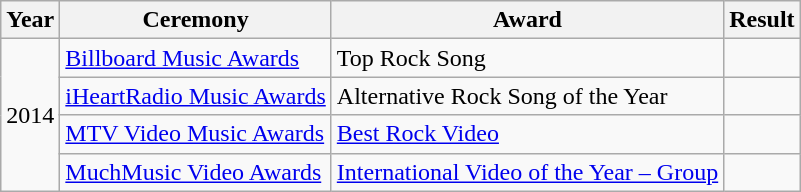<table class="wikitable">
<tr>
<th>Year</th>
<th>Ceremony</th>
<th>Award</th>
<th>Result</th>
</tr>
<tr>
<td rowspan="4">2014</td>
<td rowspan="1"><a href='#'>Billboard Music Awards</a></td>
<td>Top Rock Song</td>
<td></td>
</tr>
<tr>
<td rowspan="1"><a href='#'>iHeartRadio Music Awards</a></td>
<td>Alternative Rock Song of the Year</td>
<td></td>
</tr>
<tr>
<td rowspan="1"><a href='#'>MTV Video Music Awards</a></td>
<td><a href='#'>Best Rock Video</a></td>
<td></td>
</tr>
<tr>
<td rowspan="1"><a href='#'>MuchMusic Video Awards</a></td>
<td><a href='#'>International Video of the Year – Group</a></td>
<td></td>
</tr>
</table>
